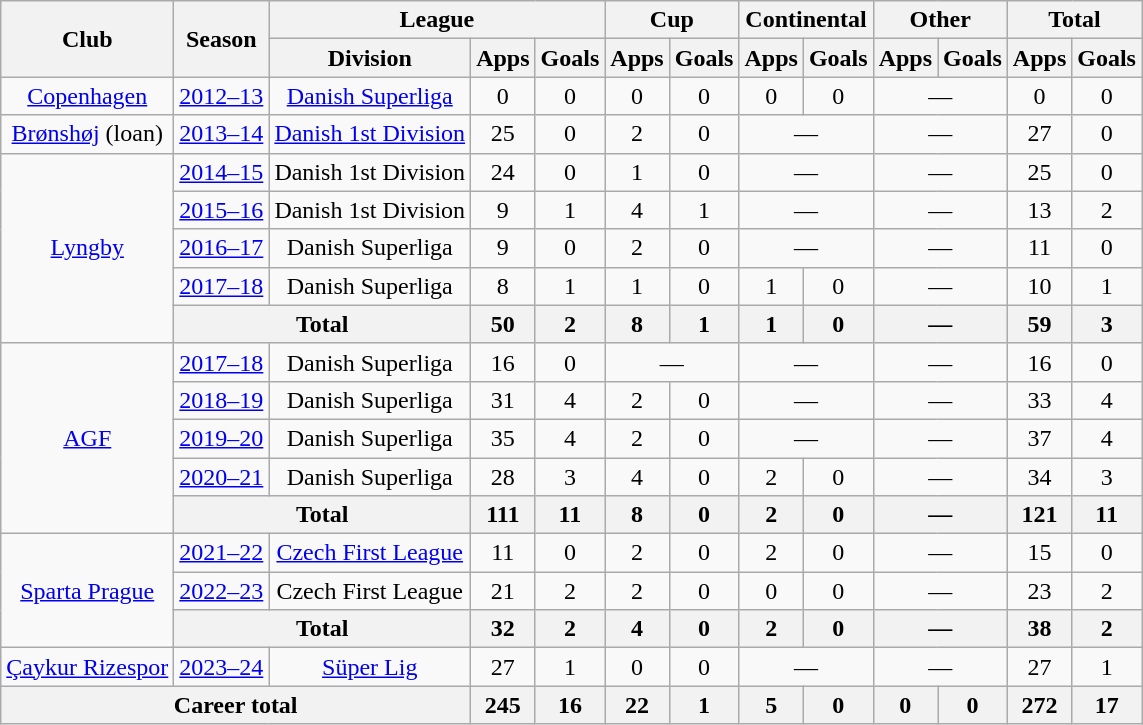<table class="wikitable" style="text-align: center;">
<tr>
<th rowspan="2">Club</th>
<th rowspan="2">Season</th>
<th colspan="3">League</th>
<th colspan="2">Cup</th>
<th colspan="2">Continental</th>
<th colspan="2">Other</th>
<th colspan="2">Total</th>
</tr>
<tr>
<th>Division</th>
<th>Apps</th>
<th>Goals</th>
<th>Apps</th>
<th>Goals</th>
<th>Apps</th>
<th>Goals</th>
<th>Apps</th>
<th>Goals</th>
<th>Apps</th>
<th>Goals</th>
</tr>
<tr>
<td><a href='#'>Copenhagen</a></td>
<td><a href='#'>2012–13</a></td>
<td><a href='#'>Danish Superliga</a></td>
<td>0</td>
<td>0</td>
<td>0</td>
<td>0</td>
<td>0</td>
<td>0</td>
<td colspan="2">—</td>
<td>0</td>
<td>0</td>
</tr>
<tr>
<td><a href='#'>Brønshøj</a> (loan)</td>
<td><a href='#'>2013–14</a></td>
<td><a href='#'>Danish 1st Division</a></td>
<td>25</td>
<td>0</td>
<td>2</td>
<td>0</td>
<td colspan="2">—</td>
<td colspan="2">—</td>
<td>27</td>
<td>0</td>
</tr>
<tr>
<td rowspan="5"><a href='#'>Lyngby</a></td>
<td><a href='#'>2014–15</a></td>
<td>Danish 1st Division</td>
<td>24</td>
<td>0</td>
<td>1</td>
<td>0</td>
<td colspan="2">—</td>
<td colspan="2">—</td>
<td>25</td>
<td>0</td>
</tr>
<tr>
<td><a href='#'>2015–16</a></td>
<td>Danish 1st Division</td>
<td>9</td>
<td>1</td>
<td>4</td>
<td>1</td>
<td colspan="2">—</td>
<td colspan="2">—</td>
<td>13</td>
<td>2</td>
</tr>
<tr>
<td><a href='#'>2016–17</a></td>
<td>Danish Superliga</td>
<td>9</td>
<td>0</td>
<td>2</td>
<td>0</td>
<td colspan="2">—</td>
<td colspan="2">—</td>
<td>11</td>
<td>0</td>
</tr>
<tr>
<td><a href='#'>2017–18</a></td>
<td>Danish Superliga</td>
<td>8</td>
<td>1</td>
<td>1</td>
<td>0</td>
<td>1</td>
<td>0</td>
<td colspan="2">—</td>
<td>10</td>
<td>1</td>
</tr>
<tr>
<th colspan="2">Total</th>
<th>50</th>
<th>2</th>
<th>8</th>
<th>1</th>
<th>1</th>
<th>0</th>
<th colspan="2">—</th>
<th>59</th>
<th>3</th>
</tr>
<tr>
<td rowspan="5"><a href='#'>AGF</a></td>
<td><a href='#'>2017–18</a></td>
<td>Danish Superliga</td>
<td>16</td>
<td>0</td>
<td colspan="2">—</td>
<td colspan="2">—</td>
<td colspan="2">—</td>
<td>16</td>
<td>0</td>
</tr>
<tr>
<td><a href='#'>2018–19</a></td>
<td>Danish Superliga</td>
<td>31</td>
<td>4</td>
<td>2</td>
<td>0</td>
<td colspan="2">—</td>
<td colspan="2">—</td>
<td>33</td>
<td>4</td>
</tr>
<tr>
<td><a href='#'>2019–20</a></td>
<td>Danish Superliga</td>
<td>35</td>
<td>4</td>
<td>2</td>
<td>0</td>
<td colspan="2">—</td>
<td colspan="2">—</td>
<td>37</td>
<td>4</td>
</tr>
<tr>
<td><a href='#'>2020–21</a></td>
<td>Danish Superliga</td>
<td>28</td>
<td>3</td>
<td>4</td>
<td>0</td>
<td>2</td>
<td>0</td>
<td colspan="2">—</td>
<td>34</td>
<td>3</td>
</tr>
<tr>
<th colspan="2">Total</th>
<th>111</th>
<th>11</th>
<th>8</th>
<th>0</th>
<th>2</th>
<th>0</th>
<th colspan="2">—</th>
<th>121</th>
<th>11</th>
</tr>
<tr>
<td rowspan="3"><a href='#'>Sparta Prague</a></td>
<td><a href='#'>2021–22</a></td>
<td><a href='#'>Czech First League</a></td>
<td>11</td>
<td>0</td>
<td>2</td>
<td>0</td>
<td>2</td>
<td>0</td>
<td colspan="2">—</td>
<td>15</td>
<td>0</td>
</tr>
<tr>
<td><a href='#'>2022–23</a></td>
<td>Czech First League</td>
<td>21</td>
<td>2</td>
<td>2</td>
<td>0</td>
<td>0</td>
<td>0</td>
<td colspan="2">—</td>
<td>23</td>
<td>2</td>
</tr>
<tr>
<th colspan="2">Total</th>
<th>32</th>
<th>2</th>
<th>4</th>
<th>0</th>
<th>2</th>
<th>0</th>
<th colspan="2">—</th>
<th>38</th>
<th>2</th>
</tr>
<tr>
<td rowspan="1"><a href='#'>Çaykur Rizespor</a></td>
<td><a href='#'>2023–24</a></td>
<td><a href='#'>Süper Lig</a></td>
<td>27</td>
<td>1</td>
<td>0</td>
<td>0</td>
<td colspan="2">—</td>
<td colspan="2">—</td>
<td>27</td>
<td>1</td>
</tr>
<tr>
<th colspan="3">Career total</th>
<th>245</th>
<th>16</th>
<th>22</th>
<th>1</th>
<th>5</th>
<th>0</th>
<th>0</th>
<th>0</th>
<th>272</th>
<th>17</th>
</tr>
</table>
